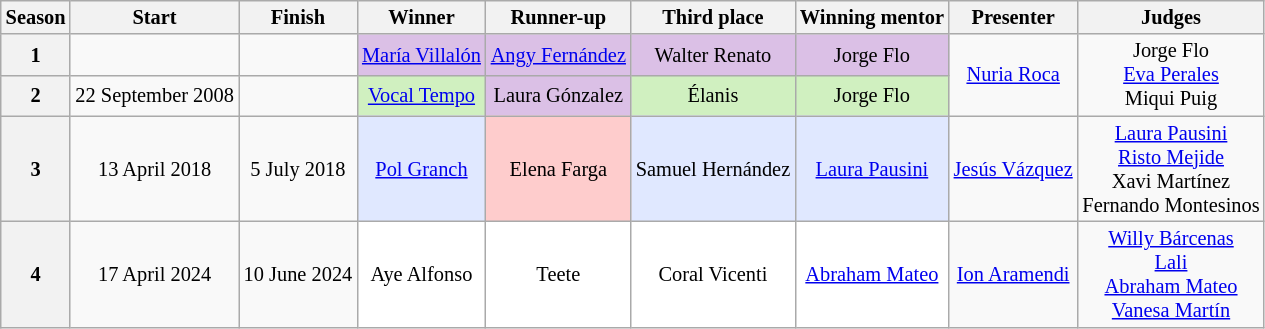<table class="wikitable" style="text-align:center; font-size:85%; line-height:16px; width=100%">
<tr>
<th>Season</th>
<th>Start</th>
<th>Finish</th>
<th>Winner</th>
<th>Runner-up</th>
<th>Third place</th>
<th>Winning mentor</th>
<th>Presenter</th>
<th>Judges</th>
</tr>
<tr>
<th>1</th>
<td></td>
<td></td>
<td style="background:#DBC0E6"><a href='#'>María Villalón</a></td>
<td style="background:#DBC0E6"><a href='#'>Angy Fernández</a></td>
<td style="background:#DBC0E6">Walter Renato</td>
<td style="background:#DBC0E6">Jorge Flo</td>
<td rowspan="2"><a href='#'>Nuria Roca</a></td>
<td rowspan="2">Jorge Flo<br><a href='#'>Eva Perales</a><br>Miqui Puig</td>
</tr>
<tr>
<th>2</th>
<td>22 September 2008</td>
<td></td>
<td style="background:#d0f0c0"><a href='#'>Vocal Tempo</a></td>
<td style="background:#DBC0E6">Laura Gónzalez</td>
<td style="background:#d0f0c0">Élanis</td>
<td style="background:#d0f0c0">Jorge Flo</td>
</tr>
<tr>
<th>3</th>
<td>13 April 2018</td>
<td>5 July 2018</td>
<td style="background:#E0E8FF"><a href='#'>Pol Granch</a></td>
<td style="background:#FECCCC">Elena Farga</td>
<td style="background:#E0E8FF">Samuel Hernández</td>
<td style="background:#E0E8FF"><a href='#'>Laura Pausini</a></td>
<td><a href='#'>Jesús Vázquez</a></td>
<td><a href='#'>Laura Pausini</a><br><a href='#'>Risto Mejide</a><br>Xavi Martínez<br>Fernando Montesinos</td>
</tr>
<tr>
<th>4</th>
<td>17 April 2024</td>
<td>10 June 2024</td>
<td style="background:white">Aye Alfonso</td>
<td style="background:white">Teete</td>
<td style="background:white">Coral Vicenti</td>
<td style="background:white"><a href='#'>Abraham Mateo</a></td>
<td><a href='#'>Ion Aramendi</a></td>
<td><a href='#'>Willy Bárcenas</a><br><a href='#'>Lali</a><br><a href='#'>Abraham Mateo</a><br><a href='#'>Vanesa Martín</a></td>
</tr>
</table>
